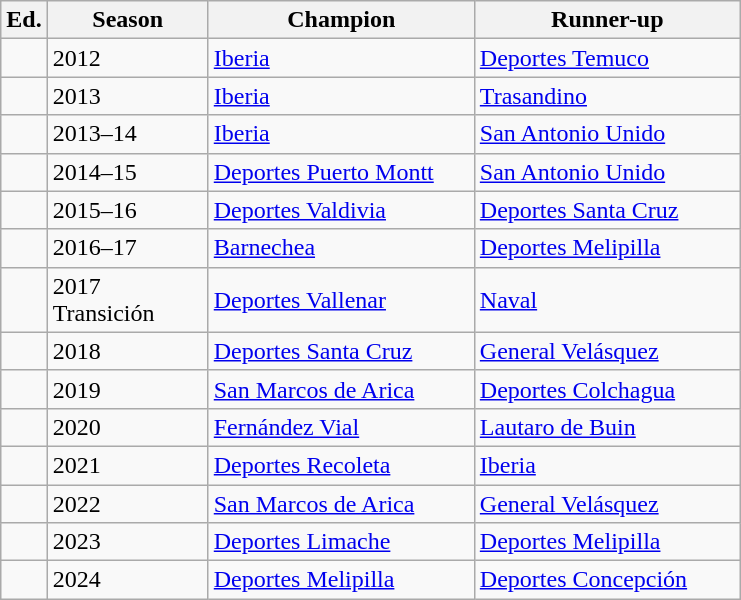<table class="wikitable sortable">
<tr>
<th width=px>Ed.</th>
<th width=100px>Season</th>
<th width=170px>Champion</th>
<th width=170px>Runner-up</th>
</tr>
<tr>
<td></td>
<td>2012</td>
<td><a href='#'>Iberia</a></td>
<td><a href='#'>Deportes Temuco</a></td>
</tr>
<tr>
<td></td>
<td>2013</td>
<td><a href='#'>Iberia</a></td>
<td><a href='#'>Trasandino</a></td>
</tr>
<tr>
<td></td>
<td>2013–14</td>
<td><a href='#'>Iberia</a></td>
<td><a href='#'>San Antonio Unido</a></td>
</tr>
<tr>
<td></td>
<td>2014–15</td>
<td><a href='#'>Deportes Puerto Montt</a></td>
<td><a href='#'>San Antonio Unido</a></td>
</tr>
<tr>
<td></td>
<td>2015–16</td>
<td><a href='#'>Deportes Valdivia</a></td>
<td><a href='#'>Deportes Santa Cruz</a></td>
</tr>
<tr>
<td></td>
<td>2016–17</td>
<td><a href='#'>Barnechea</a></td>
<td><a href='#'>Deportes Melipilla</a></td>
</tr>
<tr>
<td></td>
<td>2017 Transición</td>
<td><a href='#'>Deportes Vallenar</a></td>
<td><a href='#'>Naval</a></td>
</tr>
<tr>
<td></td>
<td>2018</td>
<td><a href='#'>Deportes Santa Cruz</a></td>
<td><a href='#'>General Velásquez</a></td>
</tr>
<tr>
<td></td>
<td>2019</td>
<td><a href='#'>San Marcos de Arica</a></td>
<td><a href='#'>Deportes Colchagua</a></td>
</tr>
<tr>
<td></td>
<td>2020</td>
<td><a href='#'>Fernández Vial</a></td>
<td><a href='#'>Lautaro de Buin</a></td>
</tr>
<tr>
<td></td>
<td>2021</td>
<td><a href='#'>Deportes Recoleta</a></td>
<td><a href='#'>Iberia</a></td>
</tr>
<tr>
<td></td>
<td>2022</td>
<td><a href='#'>San Marcos de Arica</a></td>
<td><a href='#'>General Velásquez</a></td>
</tr>
<tr>
<td></td>
<td>2023</td>
<td><a href='#'>Deportes Limache</a></td>
<td><a href='#'>Deportes Melipilla</a></td>
</tr>
<tr>
<td></td>
<td>2024</td>
<td><a href='#'>Deportes Melipilla</a></td>
<td><a href='#'>Deportes Concepción</a></td>
</tr>
</table>
